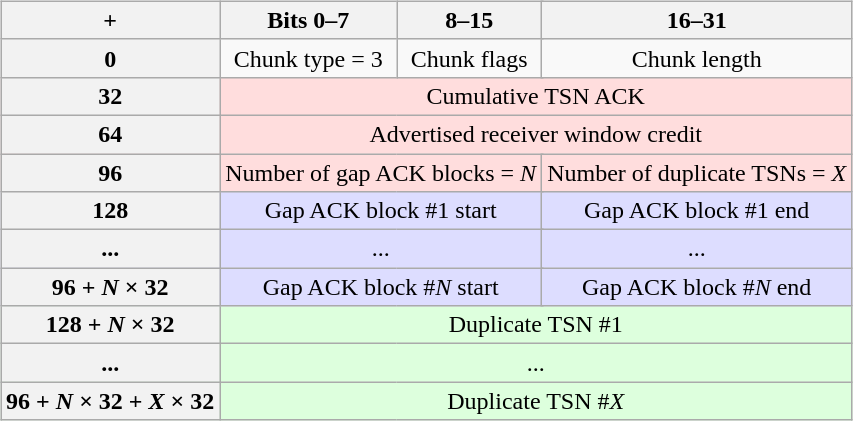<table align="right" width="40%">
<tr>
<td><br><table class="wikitable" style="margin: 0 auto; text-align: center; white-space: nowrap">
<tr>
<th>+</th>
<th colspan="8" width="25%">Bits 0–7</th>
<th colspan="8" width="25%">8–15</th>
<th colspan="16" width="50%">16–31</th>
</tr>
<tr>
<th>0</th>
<td colspan="8">Chunk type = 3</td>
<td colspan="8">Chunk flags</td>
<td colspan="16">Chunk length</td>
</tr>
<tr bgcolor="#FFDDDD">
<th>32</th>
<td colspan="32">Cumulative TSN ACK</td>
</tr>
<tr bgcolor="#FFDDDD">
<th>64</th>
<td colspan="32">Advertised receiver window credit</td>
</tr>
<tr bgcolor="#FFDDDD">
<th>96</th>
<td colspan="16">Number of gap ACK blocks = <em>N</em></td>
<td colspan="16">Number of duplicate TSNs = <em>X</em></td>
</tr>
<tr bgcolor="#DDDDFF">
<th>128</th>
<td colspan="16">Gap ACK block #1 start</td>
<td colspan="16">Gap ACK block #1 end</td>
</tr>
<tr bgcolor="#DDDDFF">
<th>...</th>
<td colspan="16">...</td>
<td colspan="16">...</td>
</tr>
<tr bgcolor="#DDDDFF">
<th>96 + <em>N</em> × 32</th>
<td colspan="16">Gap ACK block #<em>N</em> start</td>
<td colspan="16">Gap ACK block #<em>N</em> end</td>
</tr>
<tr bgcolor="#DDFFDD">
<th>128 + <em>N</em> × 32</th>
<td colspan="32">Duplicate TSN #1</td>
</tr>
<tr bgcolor="#DDFFDD">
<th>...</th>
<td colspan="32">...</td>
</tr>
<tr bgcolor="#DDFFDD">
<th>96 + <em>N</em> × 32 + <em>X</em> × 32</th>
<td colspan="32">Duplicate TSN #<em>X</em></td>
</tr>
</table>
</td>
</tr>
</table>
